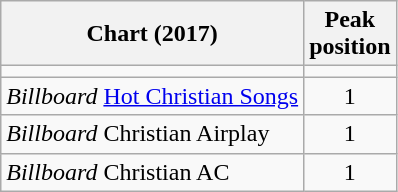<table class="wikitable">
<tr>
<th>Chart (2017)</th>
<th>Peak<br>position</th>
</tr>
<tr>
<td></td>
</tr>
<tr>
<td><em>Billboard</em> <a href='#'>Hot Christian Songs</a></td>
<td style="text-align:center;">1</td>
</tr>
<tr>
<td><em>Billboard</em> Christian Airplay</td>
<td style="text-align:center;">1</td>
</tr>
<tr>
<td><em>Billboard</em> Christian AC</td>
<td style="text-align:center;">1</td>
</tr>
</table>
